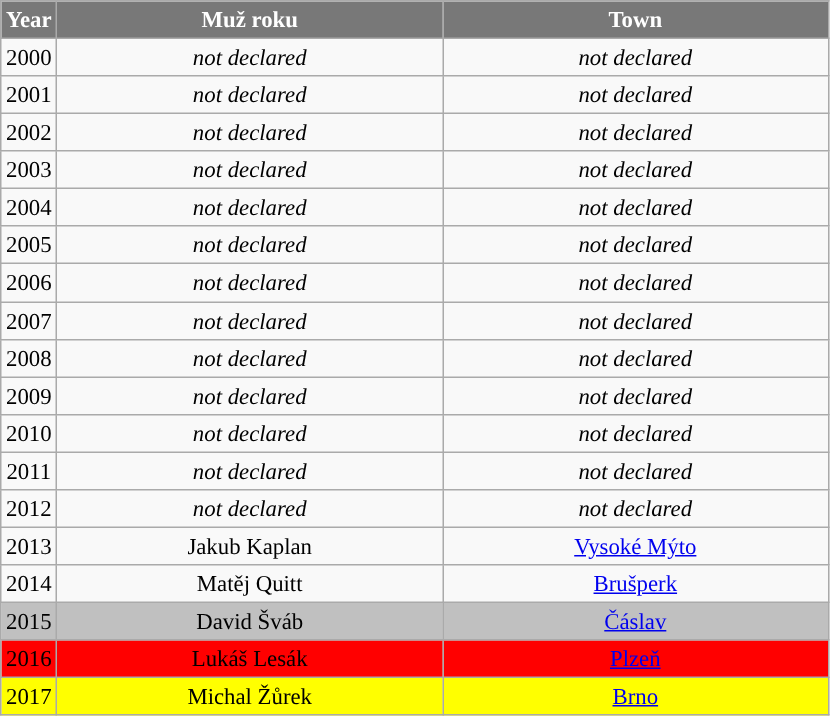<table class="wikitable sortable" style="font-size: 95%; text-align:center">
<tr>
<th width="30" style="background-color:#787878;color:#FFFFFF;">Year</th>
<th width="250" style="background-color:#787878;color:#FFFFFF;">Muž roku</th>
<th width="250" style="background-color:#787878;color:#FFFFFF;">Town</th>
</tr>
<tr>
<td>2000</td>
<td><em>not declared</em></td>
<td><em>not declared</em></td>
</tr>
<tr>
<td>2001</td>
<td><em>not declared</em></td>
<td><em>not declared</em></td>
</tr>
<tr>
<td>2002</td>
<td><em>not declared</em></td>
<td><em>not declared</em></td>
</tr>
<tr>
<td>2003</td>
<td><em>not declared</em></td>
<td><em>not declared</em></td>
</tr>
<tr>
<td>2004</td>
<td><em>not declared</em></td>
<td><em>not declared</em></td>
</tr>
<tr>
<td>2005</td>
<td><em>not declared</em></td>
<td><em>not declared</em></td>
</tr>
<tr>
<td>2006</td>
<td><em>not declared</em></td>
<td><em>not declared</em></td>
</tr>
<tr>
<td>2007</td>
<td><em>not declared</em></td>
<td><em>not declared</em></td>
</tr>
<tr>
<td>2008</td>
<td><em>not declared</em></td>
<td><em>not declared</em></td>
</tr>
<tr>
<td>2009</td>
<td><em>not declared</em></td>
<td><em>not declared</em></td>
</tr>
<tr>
<td>2010</td>
<td><em>not declared</em></td>
<td><em>not declared</em></td>
</tr>
<tr>
<td>2011</td>
<td><em>not declared</em></td>
<td><em>not declared</em></td>
</tr>
<tr>
<td>2012</td>
<td><em>not declared</em></td>
<td><em>not declared</em></td>
</tr>
<tr>
<td>2013</td>
<td>Jakub Kaplan</td>
<td><a href='#'>Vysoké Mýto</a></td>
</tr>
<tr>
<td>2014</td>
<td>Matěj Quitt</td>
<td><a href='#'>Brušperk</a></td>
</tr>
<tr style="background-color: silver">
<td>2015</td>
<td>David Šváb</td>
<td><a href='#'>Čáslav</a></td>
</tr>
<tr style="background-color: red">
<td>2016</td>
<td>Lukáš Lesák</td>
<td><a href='#'>Plzeň</a></td>
</tr>
<tr style="background-color: yellow">
<td>2017</td>
<td>Michal Žůrek</td>
<td><a href='#'>Brno</a></td>
</tr>
</table>
